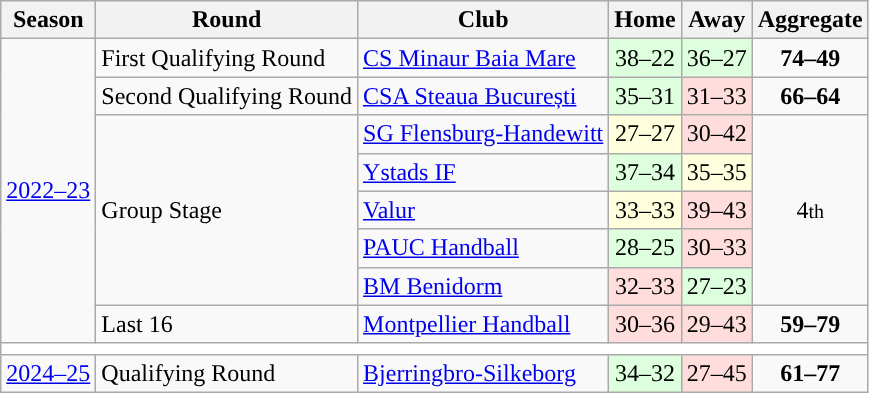<table class="wikitable">
<tr>
<th>Season</th>
<th>Round</th>
<th>Club</th>
<th>Home</th>
<th>Away</th>
<th>Aggregate</th>
</tr>
<tr>
<td rowspan=8><a href='#'>2022–23</a></td>
<td>First Qualifying Round</td>
<td> <a href='#'>CS Minaur Baia Mare</a></td>
<td style="text-align:center; background:#dfd;">38–22</td>
<td style="text-align:center; background:#dfd;">36–27</td>
<td style="text-align:center;"><strong>74–49</strong></td>
</tr>
<tr>
<td>Second Qualifying Round</td>
<td> <a href='#'>CSA Steaua București</a></td>
<td style="text-align:center; background:#dfd;">35–31</td>
<td style="text-align:center; background:#fdd;">31–33</td>
<td style="text-align:center;"><strong>66–64</strong></td>
</tr>
<tr>
<td rowspan=5>Group Stage</td>
<td> <a href='#'>SG Flensburg-Handewitt</a></td>
<td style="text-align:center; background:#ffd;">27–27</td>
<td style="text-align:center; background:#fdd;">30–42</td>
<td align=center rowspan=5>4<small>th</small></td>
</tr>
<tr>
<td> <a href='#'>Ystads IF</a></td>
<td style="text-align:center; background:#dfd;">37–34</td>
<td style="text-align:center; background:#ffd;">35–35</td>
</tr>
<tr>
<td> <a href='#'>Valur</a></td>
<td style="text-align:center; background:#ffd;">33–33</td>
<td style="text-align:center; background:#fdd;">39–43</td>
</tr>
<tr>
<td> <a href='#'>PAUC Handball</a></td>
<td style="text-align:center; background:#dfd;">28–25</td>
<td style="text-align:center; background:#fdd;">30–33</td>
</tr>
<tr>
<td> <a href='#'>BM Benidorm</a></td>
<td style="text-align:center; background:#fdd;">32–33</td>
<td style="text-align:center; background:#dfd;">27–23</td>
</tr>
<tr>
<td>Last 16</td>
<td> <a href='#'>Montpellier Handball</a></td>
<td style="text-align:center; background:#fdd;">30–36</td>
<td style="text-align:center; background:#fdd;">29–43</td>
<td style="text-align:center;"><strong>59–79</strong></td>
</tr>
<tr>
<td colspan=7 style="text-align: center;" bgcolor=white></td>
</tr>
<tr>
<td rowspan=1><a href='#'>2024–25</a></td>
<td>Qualifying Round</td>
<td> <a href='#'>Bjerringbro-Silkeborg</a></td>
<td style="text-align:center; background:#dfd;">34–32</td>
<td style="text-align:center; background:#fdd;">27–45</td>
<td style="text-align:center;"><strong>61–77</strong></td>
</tr>
</table>
